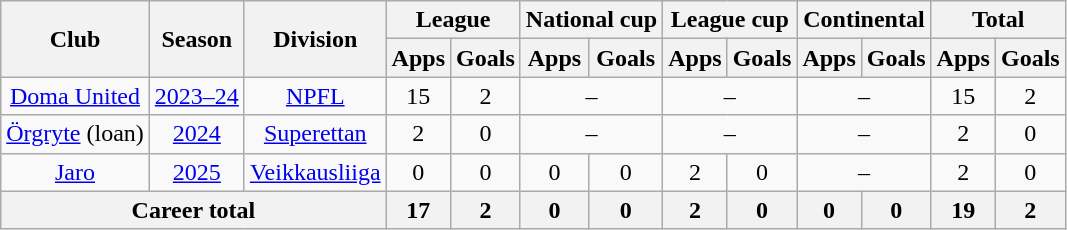<table class="wikitable" style="text-align:center">
<tr>
<th rowspan="2">Club</th>
<th rowspan="2">Season</th>
<th rowspan="2">Division</th>
<th colspan="2">League</th>
<th colspan="2">National cup</th>
<th colspan="2">League cup</th>
<th colspan="2">Continental</th>
<th colspan="2">Total</th>
</tr>
<tr>
<th>Apps</th>
<th>Goals</th>
<th>Apps</th>
<th>Goals</th>
<th>Apps</th>
<th>Goals</th>
<th>Apps</th>
<th>Goals</th>
<th>Apps</th>
<th>Goals</th>
</tr>
<tr>
<td><a href='#'>Doma United</a></td>
<td><a href='#'>2023–24</a></td>
<td><a href='#'>NPFL</a></td>
<td>15</td>
<td>2</td>
<td colspan=2>–</td>
<td colspan=2>–</td>
<td colspan=2>–</td>
<td>15</td>
<td>2</td>
</tr>
<tr>
<td><a href='#'>Örgryte</a> (loan)</td>
<td><a href='#'>2024</a></td>
<td><a href='#'>Superettan</a></td>
<td>2</td>
<td>0</td>
<td colspan=2>–</td>
<td colspan=2>–</td>
<td colspan=2>–</td>
<td>2</td>
<td>0</td>
</tr>
<tr>
<td><a href='#'>Jaro</a></td>
<td><a href='#'>2025</a></td>
<td><a href='#'>Veikkausliiga</a></td>
<td>0</td>
<td>0</td>
<td>0</td>
<td>0</td>
<td>2</td>
<td>0</td>
<td colspan=2>–</td>
<td>2</td>
<td>0</td>
</tr>
<tr>
<th colspan="3">Career total</th>
<th>17</th>
<th>2</th>
<th>0</th>
<th>0</th>
<th>2</th>
<th>0</th>
<th>0</th>
<th>0</th>
<th>19</th>
<th>2</th>
</tr>
</table>
